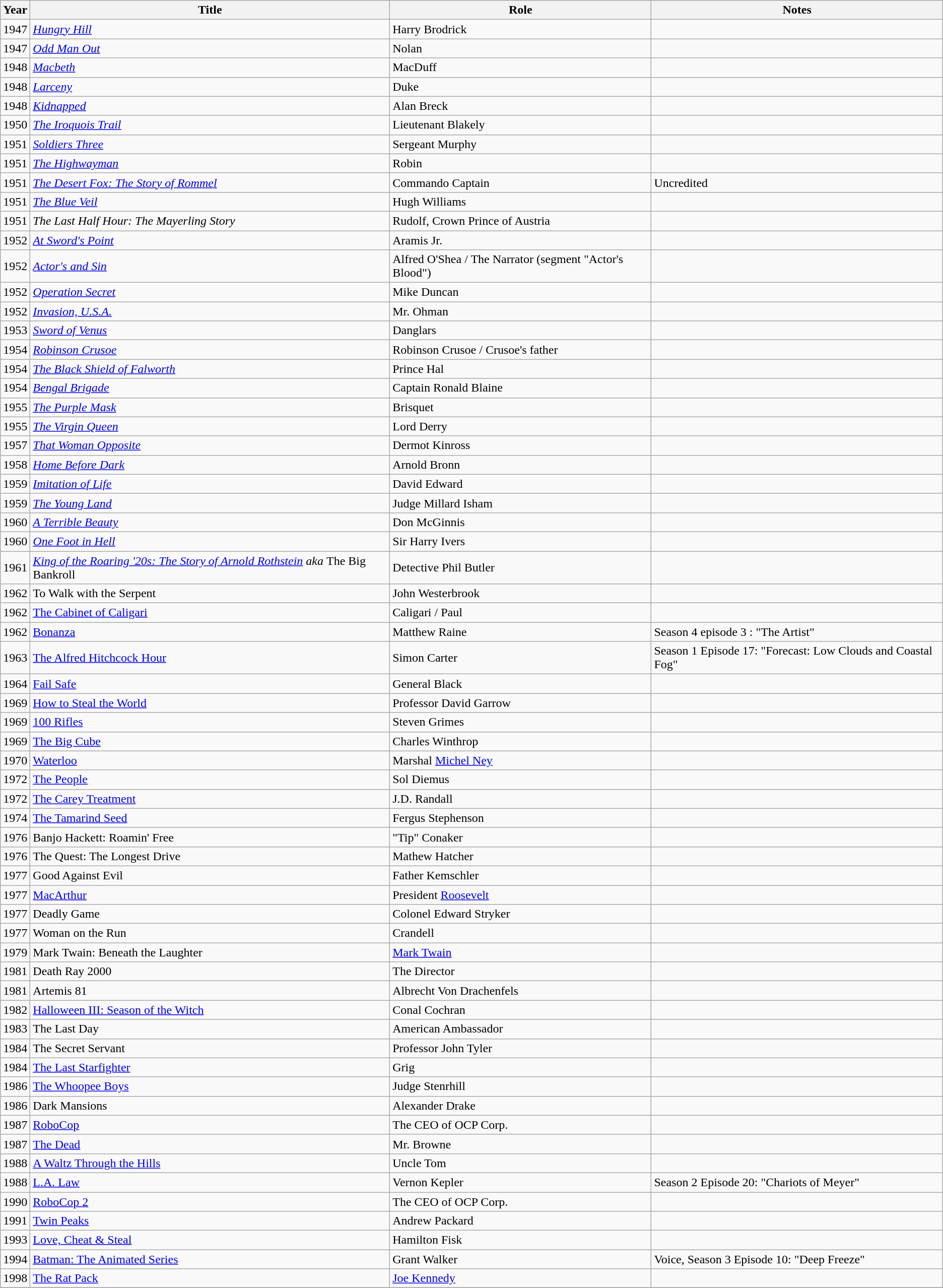<table class="wikitable sortable">
<tr>
<th>Year</th>
<th>Title</th>
<th>Role</th>
<th class="unsortable">Notes</th>
</tr>
<tr>
<td>1947</td>
<td><em><a href='#'>Hungry Hill</a></em></td>
<td>Harry Brodrick</td>
<td></td>
</tr>
<tr>
<td>1947</td>
<td><em><a href='#'>Odd Man Out</a></em></td>
<td>Nolan</td>
<td></td>
</tr>
<tr>
<td>1948</td>
<td><em><a href='#'>Macbeth</a></em></td>
<td>MacDuff</td>
<td></td>
</tr>
<tr>
<td>1948</td>
<td><em><a href='#'>Larceny</a></em></td>
<td>Duke</td>
<td></td>
</tr>
<tr>
<td>1948</td>
<td><em><a href='#'>Kidnapped</a></em></td>
<td>Alan Breck</td>
<td></td>
</tr>
<tr>
<td>1950</td>
<td><em><a href='#'>The Iroquois Trail</a></em></td>
<td>Lieutenant Blakely</td>
<td></td>
</tr>
<tr>
<td>1951</td>
<td><em><a href='#'>Soldiers Three</a></em></td>
<td>Sergeant Murphy</td>
<td></td>
</tr>
<tr>
<td>1951</td>
<td><em><a href='#'>The Highwayman</a></em></td>
<td>Robin</td>
<td></td>
</tr>
<tr>
<td>1951</td>
<td><em><a href='#'>The Desert Fox: The Story of Rommel</a></em></td>
<td>Commando Captain</td>
<td>Uncredited</td>
</tr>
<tr>
<td>1951</td>
<td><em><a href='#'>The Blue Veil</a></em></td>
<td>Hugh Williams</td>
<td></td>
</tr>
<tr>
<td>1951</td>
<td><em>The Last Half Hour: The Mayerling Story</em></td>
<td>Rudolf, Crown Prince of Austria</td>
<td></td>
</tr>
<tr>
<td>1952</td>
<td><em><a href='#'>At Sword's Point</a></em></td>
<td>Aramis Jr.</td>
<td></td>
</tr>
<tr>
<td>1952</td>
<td><em><a href='#'>Actor's and Sin</a></em></td>
<td>Alfred O'Shea / The Narrator (segment "Actor's Blood")</td>
<td></td>
</tr>
<tr>
<td>1952</td>
<td><em><a href='#'>Operation Secret</a></em></td>
<td>Mike Duncan</td>
<td></td>
</tr>
<tr>
<td>1952</td>
<td><em><a href='#'>Invasion, U.S.A.</a></em></td>
<td>Mr. Ohman</td>
<td></td>
</tr>
<tr>
<td>1953</td>
<td><em><a href='#'>Sword of Venus</a></em></td>
<td>Danglars</td>
<td></td>
</tr>
<tr>
<td>1954</td>
<td><em><a href='#'>Robinson Crusoe</a></em></td>
<td>Robinson Crusoe / Crusoe's father</td>
<td></td>
</tr>
<tr>
<td>1954</td>
<td><em><a href='#'>The Black Shield of Falworth</a></em></td>
<td>Prince Hal</td>
<td></td>
</tr>
<tr>
<td>1954</td>
<td><em><a href='#'>Bengal Brigade</a></em></td>
<td>Captain Ronald Blaine</td>
<td></td>
</tr>
<tr>
<td>1955</td>
<td><em><a href='#'>The Purple Mask</a></em></td>
<td>Brisquet</td>
<td></td>
</tr>
<tr>
<td>1955</td>
<td><em><a href='#'>The Virgin Queen</a></em></td>
<td>Lord Derry</td>
<td></td>
</tr>
<tr>
<td>1957</td>
<td><em><a href='#'>That Woman Opposite</a></em></td>
<td>Dermot Kinross</td>
<td></td>
</tr>
<tr>
<td>1958</td>
<td><em><a href='#'>Home Before Dark</a></em></td>
<td>Arnold Bronn</td>
<td></td>
</tr>
<tr>
<td>1959</td>
<td><em><a href='#'>Imitation of Life</a></em></td>
<td>David Edward</td>
<td></td>
</tr>
<tr>
<td>1959</td>
<td><em><a href='#'>The Young Land</a></em></td>
<td>Judge Millard Isham</td>
<td></td>
</tr>
<tr>
<td>1960</td>
<td><em><a href='#'>A Terrible Beauty</a></em></td>
<td>Don McGinnis</td>
<td></td>
</tr>
<tr>
<td>1960</td>
<td><em><a href='#'>One Foot in Hell</a></em></td>
<td>Sir Harry Ivers</td>
<td></td>
</tr>
<tr>
<td>1961</td>
<td><em><a href='#'>King of the Roaring '20s: The Story of Arnold Rothstein</a> aka </em>The Big Bankroll<em></td>
<td>Detective Phil Butler</td>
<td></td>
</tr>
<tr>
<td>1962</td>
<td></em>To Walk with the Serpent<em></td>
<td>John Westerbrook</td>
<td></td>
</tr>
<tr>
<td>1962</td>
<td></em><a href='#'>The Cabinet of Caligari</a><em></td>
<td>Caligari / Paul</td>
<td></td>
</tr>
<tr>
<td>1962</td>
<td></em><a href='#'>Bonanza</a><em></td>
<td>Matthew Raine</td>
<td>Season 4 episode 3 : "The Artist"</td>
</tr>
<tr>
<td>1963</td>
<td></em><a href='#'>The Alfred Hitchcock Hour</a><em></td>
<td>Simon Carter</td>
<td>Season 1 Episode 17: "Forecast: Low Clouds and Coastal Fog"</td>
</tr>
<tr>
<td>1964</td>
<td></em><a href='#'>Fail Safe</a><em></td>
<td>General Black</td>
<td></td>
</tr>
<tr>
<td>1969</td>
<td></em><a href='#'>How to Steal the World</a><em></td>
<td>Professor David Garrow</td>
<td></td>
</tr>
<tr>
<td>1969</td>
<td></em><a href='#'>100 Rifles</a><em></td>
<td>Steven Grimes</td>
<td></td>
</tr>
<tr>
<td>1969</td>
<td></em><a href='#'>The Big Cube</a><em></td>
<td>Charles Winthrop</td>
<td></td>
</tr>
<tr>
<td>1970</td>
<td></em><a href='#'>Waterloo</a><em></td>
<td>Marshal <a href='#'>Michel Ney</a></td>
<td></td>
</tr>
<tr>
<td>1972</td>
<td></em><a href='#'>The People</a><em></td>
<td>Sol Diemus</td>
<td></td>
</tr>
<tr>
<td>1972</td>
<td></em><a href='#'>The Carey Treatment</a><em></td>
<td>J.D. Randall</td>
<td></td>
</tr>
<tr>
<td>1974</td>
<td></em><a href='#'>The Tamarind Seed</a><em></td>
<td>Fergus Stephenson</td>
<td></td>
</tr>
<tr>
<td>1976</td>
<td></em>Banjo Hackett: Roamin' Free<em></td>
<td>"Tip" Conaker</td>
<td></td>
</tr>
<tr>
<td>1976</td>
<td></em>The Quest: The Longest Drive<em></td>
<td>Mathew Hatcher</td>
<td></td>
</tr>
<tr>
<td>1977</td>
<td></em>Good Against Evil<em></td>
<td>Father Kemschler</td>
<td></td>
</tr>
<tr>
<td>1977</td>
<td></em><a href='#'>MacArthur</a><em></td>
<td>President <a href='#'>Roosevelt</a></td>
<td></td>
</tr>
<tr>
<td>1977</td>
<td></em>Deadly Game<em></td>
<td>Colonel Edward Stryker</td>
<td></td>
</tr>
<tr>
<td>1977</td>
<td></em>Woman on the Run<em></td>
<td>Crandell</td>
<td></td>
</tr>
<tr>
<td>1979</td>
<td></em>Mark Twain: Beneath the Laughter<em></td>
<td><a href='#'>Mark Twain</a></td>
<td></td>
</tr>
<tr>
<td>1981</td>
<td></em>Death Ray 2000<em></td>
<td>The Director</td>
<td></td>
</tr>
<tr>
<td>1981</td>
<td></em>Artemis 81<em></td>
<td>Albrecht Von Drachenfels</td>
<td></td>
</tr>
<tr>
<td>1982</td>
<td></em><a href='#'>Halloween III: Season of the Witch</a><em></td>
<td>Conal Cochran</td>
<td></td>
</tr>
<tr>
<td>1983</td>
<td></em>The Last Day<em></td>
<td>American Ambassador</td>
<td></td>
</tr>
<tr>
<td>1984</td>
<td></em>The Secret Servant<em></td>
<td>Professor John Tyler</td>
<td></td>
</tr>
<tr>
<td>1984</td>
<td></em><a href='#'>The Last Starfighter</a><em></td>
<td>Grig</td>
<td></td>
</tr>
<tr>
<td>1986</td>
<td></em><a href='#'>The Whoopee Boys</a><em></td>
<td>Judge Stenrhill</td>
<td></td>
</tr>
<tr>
<td>1986</td>
<td></em>Dark Mansions<em></td>
<td>Alexander Drake</td>
<td></td>
</tr>
<tr>
<td>1987</td>
<td></em><a href='#'>RoboCop</a><em></td>
<td>The CEO of OCP Corp.</td>
<td></td>
</tr>
<tr>
<td>1987</td>
<td></em><a href='#'>The Dead</a><em></td>
<td>Mr. Browne</td>
<td></td>
</tr>
<tr>
<td>1988</td>
<td></em><a href='#'>A Waltz Through the Hills</a><em></td>
<td>Uncle Tom</td>
<td></td>
</tr>
<tr>
<td>1988</td>
<td></em><a href='#'>L.A. Law</a><em></td>
<td>Vernon Kepler</td>
<td>Season 2 Episode 20: "Chariots of Meyer"</td>
</tr>
<tr>
<td>1990</td>
<td></em><a href='#'>RoboCop 2</a><em></td>
<td>The CEO of OCP Corp.</td>
<td></td>
</tr>
<tr>
<td>1991</td>
<td></em><a href='#'>Twin Peaks</a><em></td>
<td>Andrew Packard</td>
<td></td>
</tr>
<tr>
<td>1993</td>
<td></em><a href='#'>Love, Cheat & Steal</a><em></td>
<td>Hamilton Fisk</td>
<td></td>
</tr>
<tr>
<td>1994</td>
<td></em><a href='#'>Batman: The Animated Series</a><em></td>
<td>Grant Walker</td>
<td>Voice, Season 3 Episode 10: "Deep Freeze"</td>
</tr>
<tr>
<td>1998</td>
<td></em><a href='#'>The Rat Pack</a><em></td>
<td><a href='#'>Joe Kennedy</a></td>
<td></td>
</tr>
<tr>
</tr>
</table>
